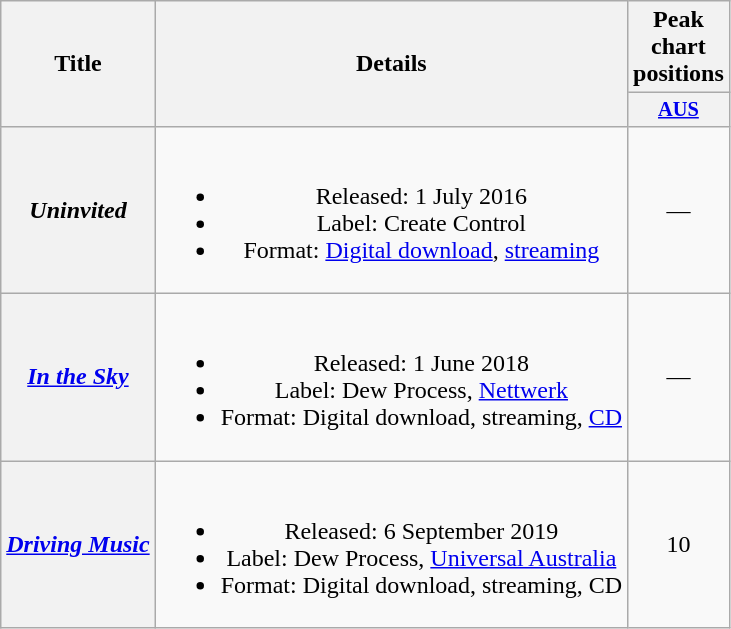<table class="wikitable plainrowheaders" style="text-align:center;">
<tr>
<th scope="col" rowspan="2">Title</th>
<th scope="col" rowspan="2">Details</th>
<th scope="col">Peak chart positions</th>
</tr>
<tr>
<th scope="col" style="width:3em;font-size:85%;"><a href='#'>AUS</a><br></th>
</tr>
<tr>
<th scope="row"><em>Uninvited</em></th>
<td><br><ul><li>Released: 1 July 2016</li><li>Label: Create Control</li><li>Format: <a href='#'>Digital download</a>, <a href='#'>streaming</a></li></ul></td>
<td>—</td>
</tr>
<tr>
<th scope="row"><em><a href='#'>In the Sky</a></em></th>
<td><br><ul><li>Released: 1 June 2018</li><li>Label: Dew Process, <a href='#'>Nettwerk</a></li><li>Format: Digital download, streaming, <a href='#'>CD</a></li></ul></td>
<td>—</td>
</tr>
<tr>
<th scope="row"><em><a href='#'>Driving Music</a></em></th>
<td><br><ul><li>Released: 6 September 2019</li><li>Label: Dew Process, <a href='#'>Universal Australia</a></li><li>Format: Digital download, streaming, CD</li></ul></td>
<td>10</td>
</tr>
</table>
